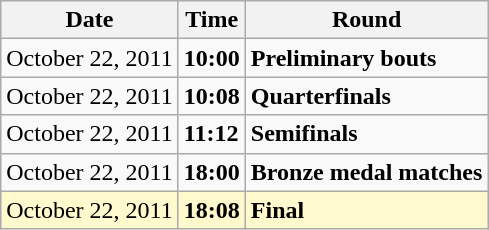<table class="wikitable">
<tr>
<th>Date</th>
<th>Time</th>
<th>Round</th>
</tr>
<tr>
<td>October 22, 2011</td>
<td><strong>10:00</strong></td>
<td><strong>Preliminary bouts</strong></td>
</tr>
<tr>
<td>October 22, 2011</td>
<td><strong>10:08</strong></td>
<td><strong>Quarterfinals</strong></td>
</tr>
<tr>
<td>October 22, 2011</td>
<td><strong>11:12</strong></td>
<td><strong>Semifinals</strong></td>
</tr>
<tr>
<td>October 22, 2011</td>
<td><strong>18:00</strong></td>
<td><strong>Bronze medal matches</strong></td>
</tr>
<tr style=background:lemonchiffon>
<td>October 22, 2011</td>
<td><strong>18:08</strong></td>
<td><strong>Final</strong></td>
</tr>
</table>
